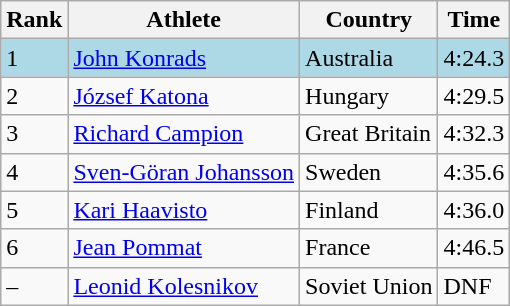<table class="wikitable">
<tr>
<th>Rank</th>
<th>Athlete</th>
<th>Country</th>
<th>Time</th>
</tr>
<tr bgcolor=lightblue>
<td>1</td>
<td><a href='#'>John Konrads</a></td>
<td>Australia</td>
<td>4:24.3</td>
</tr>
<tr>
<td>2</td>
<td><a href='#'>József Katona</a></td>
<td>Hungary</td>
<td>4:29.5</td>
</tr>
<tr>
<td>3</td>
<td><a href='#'>Richard Campion</a></td>
<td>Great Britain</td>
<td>4:32.3</td>
</tr>
<tr>
<td>4</td>
<td><a href='#'>Sven-Göran Johansson</a></td>
<td>Sweden</td>
<td>4:35.6</td>
</tr>
<tr>
<td>5</td>
<td><a href='#'>Kari Haavisto</a></td>
<td>Finland</td>
<td>4:36.0</td>
</tr>
<tr>
<td>6</td>
<td><a href='#'>Jean Pommat</a></td>
<td>France</td>
<td>4:46.5</td>
</tr>
<tr>
<td>–</td>
<td><a href='#'>Leonid Kolesnikov</a></td>
<td>Soviet Union</td>
<td>DNF</td>
</tr>
</table>
